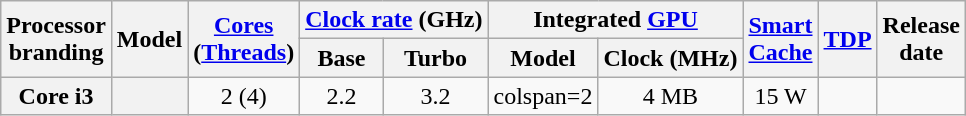<table class="wikitable sortable nowrap" style="text-align: center;">
<tr>
<th class="unsortable" rowspan="2">Processor<br>branding</th>
<th rowspan="2">Model</th>
<th class="unsortable" rowspan="2"><a href='#'>Cores</a><br>(<a href='#'>Threads</a>)</th>
<th colspan="2"><a href='#'>Clock rate</a> (GHz)</th>
<th colspan="2">Integrated <a href='#'>GPU</a></th>
<th class="unsortable" rowspan="2"><a href='#'>Smart<br>Cache</a></th>
<th rowspan="2"><a href='#'>TDP</a></th>
<th rowspan="2">Release<br>date</th>
</tr>
<tr>
<th class="unsortable">Base</th>
<th class="unsortable">Turbo</th>
<th class="unsortable">Model</th>
<th class="unsortable">Clock (MHz)</th>
</tr>
<tr>
<th rowspan=1>Core i3</th>
<th style="text-align:left;" data-sort-value="sku1"></th>
<td>2 (4)</td>
<td>2.2</td>
<td>3.2</td>
<td>colspan=2 </td>
<td>4 MB</td>
<td>15 W</td>
<td></td>
</tr>
</table>
